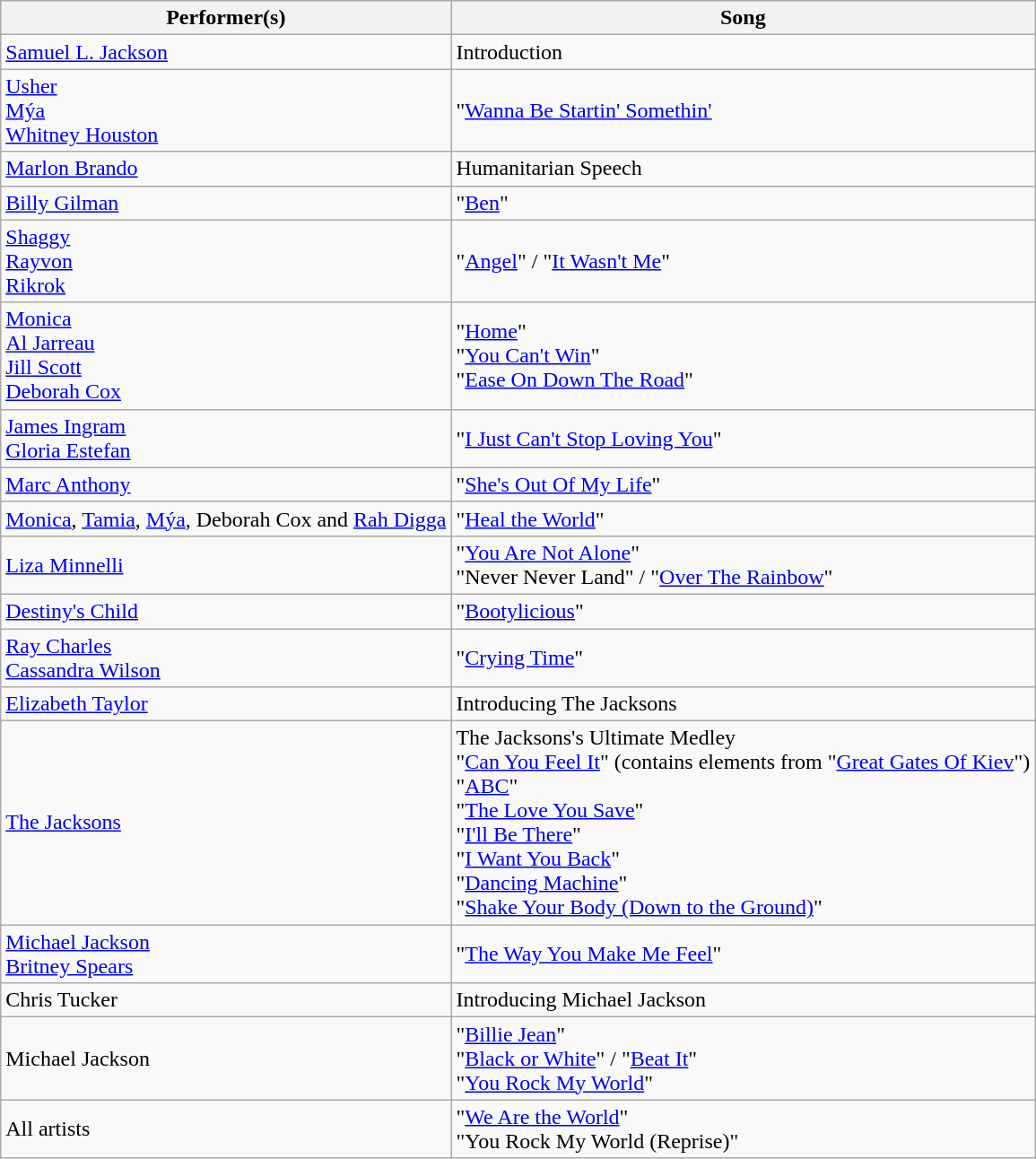<table class="wikitable">
<tr>
<th>Performer(s)</th>
<th>Song</th>
</tr>
<tr>
<td><a href='#'>Samuel L. Jackson</a></td>
<td>Introduction</td>
</tr>
<tr>
<td><a href='#'>Usher</a><br><a href='#'>Mýa</a><br><a href='#'>Whitney Houston</a></td>
<td>"<a href='#'>Wanna Be Startin' Somethin'</a></td>
</tr>
<tr>
<td><a href='#'>Marlon Brando</a></td>
<td>Humanitarian Speech</td>
</tr>
<tr>
<td><a href='#'>Billy Gilman</a></td>
<td>"<a href='#'>Ben</a>"</td>
</tr>
<tr>
<td><a href='#'>Shaggy</a><br><a href='#'>Rayvon</a><br><a href='#'>Rikrok</a></td>
<td>"<a href='#'>Angel</a>" / "<a href='#'>It Wasn't Me</a>"</td>
</tr>
<tr>
<td><a href='#'>Monica</a><br><a href='#'>Al Jarreau</a><br><a href='#'>Jill Scott</a><br><a href='#'>Deborah Cox</a></td>
<td>"<a href='#'>Home</a>"<br>"<a href='#'>You Can't Win</a>"<br>"<a href='#'>Ease On Down The Road</a>"</td>
</tr>
<tr>
<td><a href='#'>James Ingram</a><br><a href='#'>Gloria Estefan</a></td>
<td>"<a href='#'>I Just Can't Stop Loving You</a>"</td>
</tr>
<tr>
<td><a href='#'>Marc Anthony</a></td>
<td>"<a href='#'>She's Out Of My Life</a>"</td>
</tr>
<tr>
<td><a href='#'>Monica</a>, <a href='#'>Tamia</a>, <a href='#'>Mýa</a>, Deborah Cox and <a href='#'>Rah Digga</a></td>
<td>"<a href='#'>Heal the World</a>"</td>
</tr>
<tr>
<td><a href='#'>Liza Minnelli</a></td>
<td>"<a href='#'>You Are Not Alone</a>"<br>"Never Never Land" / "<a href='#'>Over The Rainbow</a>"</td>
</tr>
<tr>
<td><a href='#'>Destiny's Child</a></td>
<td>"<a href='#'>Bootylicious</a>"</td>
</tr>
<tr>
<td><a href='#'>Ray Charles</a><br><a href='#'>Cassandra Wilson</a></td>
<td>"<a href='#'>Crying Time</a>"</td>
</tr>
<tr>
<td><a href='#'>Elizabeth Taylor</a></td>
<td>Introducing The Jacksons</td>
</tr>
<tr>
<td><a href='#'>The Jacksons</a></td>
<td>The Jacksons's Ultimate Medley<br>"<a href='#'>Can You Feel It</a>" (contains elements from "<a href='#'>Great Gates Of Kiev</a>")<br>"<a href='#'>ABC</a>"<br>"<a href='#'>The Love You Save</a>"<br>"<a href='#'>I'll Be There</a>"<br>"<a href='#'>I Want You Back</a>"<br>"<a href='#'>Dancing Machine</a>" <br>"<a href='#'>Shake Your Body (Down to the Ground)</a>"</td>
</tr>
<tr>
<td><a href='#'>Michael Jackson</a><br><a href='#'>Britney Spears</a></td>
<td>"<a href='#'>The Way You Make Me Feel</a>"</td>
</tr>
<tr>
<td>Chris Tucker</td>
<td>Introducing Michael Jackson</td>
</tr>
<tr>
<td>Michael Jackson</td>
<td>"<a href='#'>Billie Jean</a>"<br>"<a href='#'>Black or White</a>" / "<a href='#'>Beat It</a>" <br>"<a href='#'>You Rock My World</a>"</td>
</tr>
<tr>
<td>All artists</td>
<td>"<a href='#'>We Are the World</a>"<br>"You Rock My World (Reprise)"</td>
</tr>
</table>
